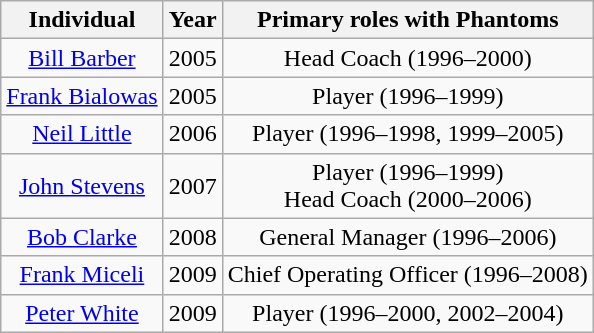<table class="wikitable" style="text-align:center">
<tr>
<th>Individual</th>
<th>Year</th>
<th>Primary roles with Phantoms</th>
</tr>
<tr>
<td><a href='#'>Bill Barber</a></td>
<td>2005</td>
<td>Head Coach (1996–2000)</td>
</tr>
<tr>
<td><a href='#'>Frank Bialowas</a></td>
<td>2005</td>
<td>Player (1996–1999)</td>
</tr>
<tr>
<td><a href='#'>Neil Little</a></td>
<td>2006</td>
<td>Player (1996–1998, 1999–2005)</td>
</tr>
<tr>
<td><a href='#'>John Stevens</a></td>
<td>2007</td>
<td>Player (1996–1999)<br>Head Coach (2000–2006)</td>
</tr>
<tr>
<td><a href='#'>Bob Clarke</a></td>
<td>2008</td>
<td>General Manager (1996–2006)</td>
</tr>
<tr>
<td><a href='#'>Frank Miceli</a></td>
<td>2009</td>
<td>Chief Operating Officer (1996–2008)</td>
</tr>
<tr>
<td><a href='#'>Peter White</a></td>
<td>2009</td>
<td>Player (1996–2000, 2002–2004)</td>
</tr>
</table>
